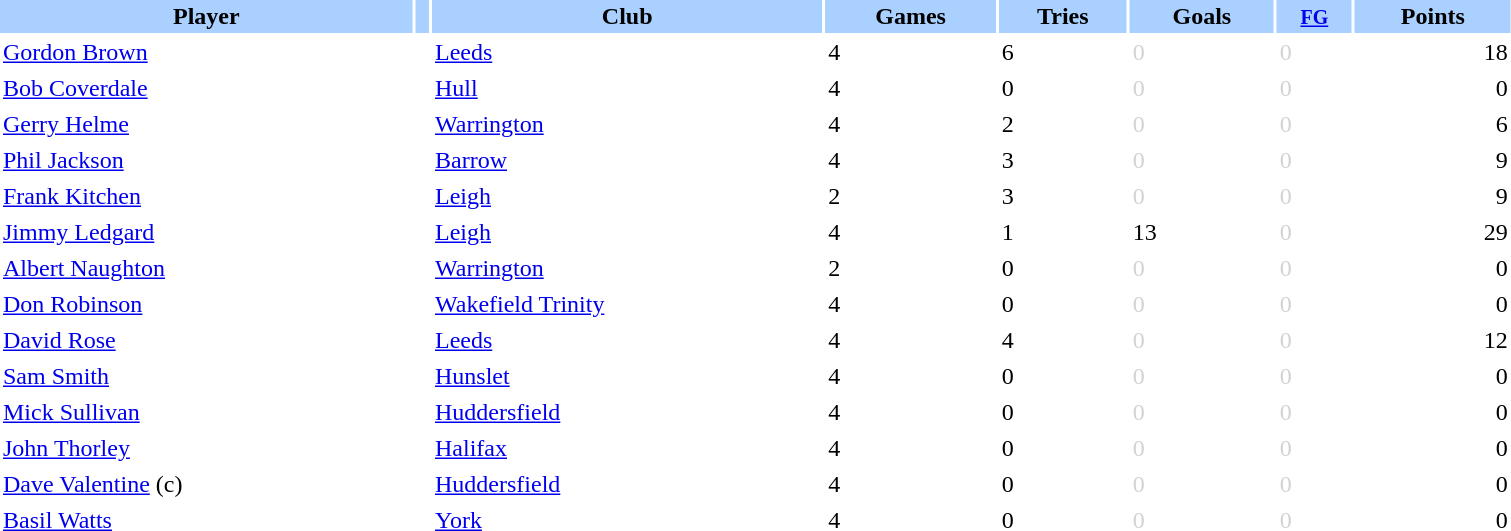<table class="sortable" border="0" cellspacing="2" cellpadding="2" style="width:80%;" style="text-align:center;">
<tr style="background:#AAD0FF">
<th>Player</th>
<th></th>
<th>Club</th>
<th>Games</th>
<th>Tries</th>
<th>Goals</th>
<th><small><a href='#'>FG</a></small></th>
<th>Points</th>
</tr>
<tr>
<td align=left> <a href='#'>Gordon Brown</a></td>
<td></td>
<td align=left> <a href='#'>Leeds</a></td>
<td>4</td>
<td>6</td>
<td style="color:lightgray">0</td>
<td style="color:lightgray">0</td>
<td align=right>18</td>
</tr>
<tr>
<td align=left> <a href='#'>Bob Coverdale</a></td>
<td></td>
<td align=left> <a href='#'>Hull</a></td>
<td>4</td>
<td>0</td>
<td style="color:lightgray">0</td>
<td style="color:lightgray">0</td>
<td align=right>0</td>
</tr>
<tr>
<td align=left> <a href='#'>Gerry Helme</a></td>
<td></td>
<td align=left> <a href='#'>Warrington</a></td>
<td>4</td>
<td>2</td>
<td style="color:lightgray">0</td>
<td style="color:lightgray">0</td>
<td align=right>6</td>
</tr>
<tr>
<td align=left> <a href='#'>Phil Jackson</a></td>
<td></td>
<td align=left> <a href='#'>Barrow</a></td>
<td>4</td>
<td>3</td>
<td style="color:lightgray">0</td>
<td style="color:lightgray">0</td>
<td align=right>9</td>
</tr>
<tr>
<td align=left> <a href='#'>Frank Kitchen</a></td>
<td></td>
<td align=left> <a href='#'>Leigh</a></td>
<td>2</td>
<td>3</td>
<td style="color:lightgray">0</td>
<td style="color:lightgray">0</td>
<td align=right>9</td>
</tr>
<tr>
<td align=left> <a href='#'>Jimmy Ledgard</a></td>
<td></td>
<td align=left> <a href='#'>Leigh</a></td>
<td>4</td>
<td>1</td>
<td>13</td>
<td style="color:lightgray">0</td>
<td align=right>29</td>
</tr>
<tr>
<td align=left> <a href='#'>Albert Naughton</a></td>
<td></td>
<td align=left> <a href='#'>Warrington</a></td>
<td>2</td>
<td>0</td>
<td style="color:lightgray">0</td>
<td style="color:lightgray">0</td>
<td align=right>0</td>
</tr>
<tr>
<td align=left> <a href='#'>Don Robinson</a></td>
<td></td>
<td align=left> <a href='#'>Wakefield Trinity</a></td>
<td>4</td>
<td>0</td>
<td style="color:lightgray">0</td>
<td style="color:lightgray">0</td>
<td align=right>0</td>
</tr>
<tr>
<td align=left> <a href='#'>David Rose</a></td>
<td></td>
<td align=left> <a href='#'>Leeds</a></td>
<td>4</td>
<td>4</td>
<td style="color:lightgray">0</td>
<td style="color:lightgray">0</td>
<td align=right>12</td>
</tr>
<tr>
<td align=left> <a href='#'>Sam Smith</a></td>
<td></td>
<td align=left> <a href='#'>Hunslet</a></td>
<td>4</td>
<td>0</td>
<td style="color:lightgray">0</td>
<td style="color:lightgray">0</td>
<td align=right>0</td>
</tr>
<tr>
<td align=left> <a href='#'>Mick Sullivan</a></td>
<td></td>
<td align=left> <a href='#'>Huddersfield</a></td>
<td>4</td>
<td>0</td>
<td style="color:lightgray">0</td>
<td style="color:lightgray">0</td>
<td align=right>0</td>
</tr>
<tr>
<td align=left> <a href='#'>John Thorley</a></td>
<td></td>
<td align=left> <a href='#'>Halifax</a></td>
<td>4</td>
<td>0</td>
<td style="color:lightgray">0</td>
<td style="color:lightgray">0</td>
<td align=right>0</td>
</tr>
<tr>
<td align=left> <a href='#'>Dave Valentine</a> (c)</td>
<td></td>
<td align=left> <a href='#'>Huddersfield</a></td>
<td>4</td>
<td>0</td>
<td style="color:lightgray">0</td>
<td style="color:lightgray">0</td>
<td align=right>0</td>
</tr>
<tr>
<td align=left> <a href='#'>Basil Watts</a></td>
<td></td>
<td align=left> <a href='#'>York</a></td>
<td>4</td>
<td>0</td>
<td style="color:lightgray">0</td>
<td style="color:lightgray">0</td>
<td align=right>0</td>
</tr>
</table>
